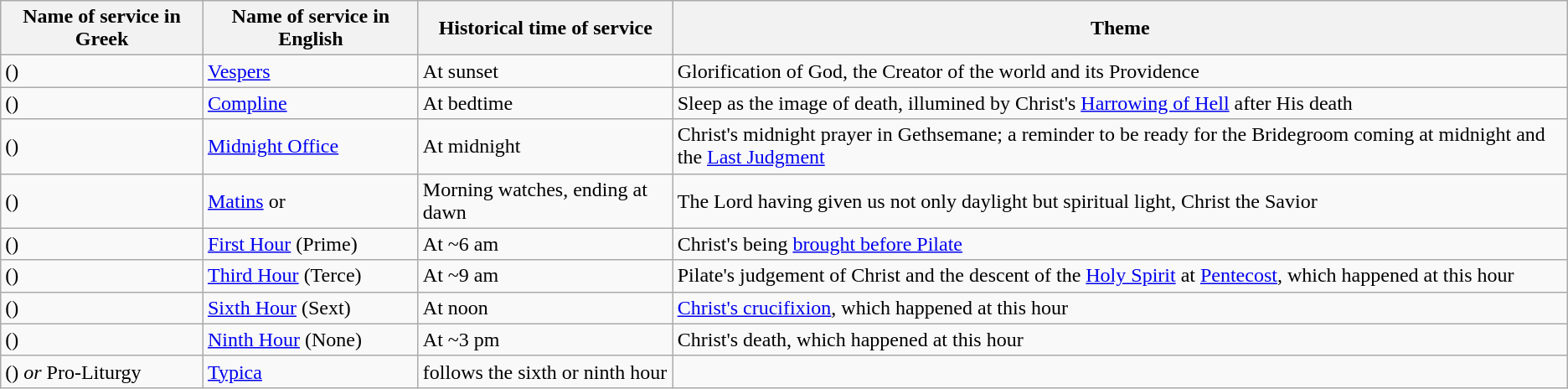<table class="wikitable">
<tr>
<th>Name of service in Greek</th>
<th>Name of service in English</th>
<th>Historical time of service</th>
<th>Theme</th>
</tr>
<tr>
<td>()</td>
<td><a href='#'>Vespers</a></td>
<td>At sunset</td>
<td>Glorification of God, the Creator of the world and its Providence</td>
</tr>
<tr>
<td>()</td>
<td><a href='#'>Compline</a></td>
<td>At bedtime</td>
<td>Sleep as the image of death, illumined by Christ's <a href='#'>Harrowing of Hell</a> after His death</td>
</tr>
<tr>
<td>()</td>
<td><a href='#'>Midnight Office</a></td>
<td>At midnight</td>
<td>Christ's midnight prayer in Gethsemane; a reminder to be ready for the Bridegroom coming at midnight and the <a href='#'>Last Judgment</a></td>
</tr>
<tr>
<td>()</td>
<td><a href='#'>Matins</a> or </td>
<td>Morning watches, ending at dawn</td>
<td>The Lord having given us not only daylight but spiritual light, Christ the Savior</td>
</tr>
<tr>
<td>()</td>
<td><a href='#'>First Hour</a> (Prime)</td>
<td>At ~6 am</td>
<td>Christ's being <a href='#'>brought before Pilate</a></td>
</tr>
<tr>
<td>()</td>
<td><a href='#'>Third Hour</a> (Terce)</td>
<td>At ~9 am</td>
<td>Pilate's judgement of Christ and the descent of the <a href='#'>Holy Spirit</a> at <a href='#'>Pentecost</a>, which happened at this hour</td>
</tr>
<tr>
<td>()</td>
<td><a href='#'>Sixth Hour</a> (Sext)</td>
<td>At noon</td>
<td><a href='#'>Christ's crucifixion</a>, which happened at this hour</td>
</tr>
<tr>
<td>()</td>
<td><a href='#'>Ninth Hour</a> (None)</td>
<td>At ~3 pm</td>
<td>Christ's death, which happened at this hour</td>
</tr>
<tr>
<td>() <em>or</em> Pro-Liturgy</td>
<td><a href='#'>Typica</a></td>
<td>follows the sixth or ninth hour</td>
<td></td>
</tr>
</table>
